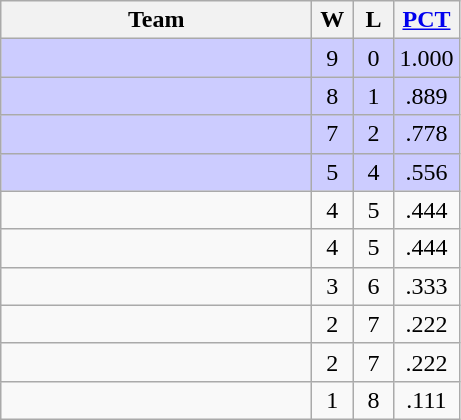<table class="wikitable" style="text-align:center;">
<tr>
<th width=200px>Team</th>
<th width=20px>W</th>
<th width=20px>L</th>
<th width=30px><a href='#'>PCT</a></th>
</tr>
<tr bgcolor=#CCCCFF>
<td align=left></td>
<td>9</td>
<td>0</td>
<td>1.000</td>
</tr>
<tr bgcolor=#CCCCFF>
<td align=left></td>
<td>8</td>
<td>1</td>
<td>.889</td>
</tr>
<tr bgcolor=#CCCCFF>
<td align=left><strong></strong></td>
<td>7</td>
<td>2</td>
<td>.778</td>
</tr>
<tr bgcolor=#CCCCFF>
<td align=left></td>
<td>5</td>
<td>4</td>
<td>.556</td>
</tr>
<tr>
<td align=left></td>
<td>4</td>
<td>5</td>
<td>.444</td>
</tr>
<tr>
<td align=left></td>
<td>4</td>
<td>5</td>
<td>.444</td>
</tr>
<tr>
<td align=left></td>
<td>3</td>
<td>6</td>
<td>.333</td>
</tr>
<tr>
<td align=left></td>
<td>2</td>
<td>7</td>
<td>.222</td>
</tr>
<tr>
<td align=left></td>
<td>2</td>
<td>7</td>
<td>.222</td>
</tr>
<tr>
<td align=left></td>
<td>1</td>
<td>8</td>
<td>.111</td>
</tr>
</table>
